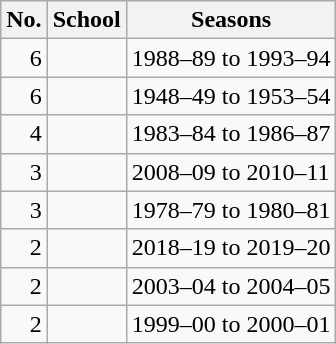<table class="wikitable sortable">
<tr>
<th>No.</th>
<th>School</th>
<th>Seasons</th>
</tr>
<tr>
<td align="right">6</td>
<td></td>
<td align="right">1988–89 to 1993–94</td>
</tr>
<tr>
<td align="right">6</td>
<td></td>
<td align="right">1948–49 to 1953–54</td>
</tr>
<tr>
<td align="right">4</td>
<td></td>
<td>1983–84 to 1986–87</td>
</tr>
<tr>
<td align="right">3</td>
<td></td>
<td>2008–09 to 2010–11</td>
</tr>
<tr>
<td align="right">3</td>
<td></td>
<td>1978–79 to 1980–81</td>
</tr>
<tr>
<td align="right">2</td>
<td></td>
<td>2018–19  to 2019–20</td>
</tr>
<tr>
<td align="right">2</td>
<td></td>
<td>2003–04 to 2004–05</td>
</tr>
<tr>
<td align="right">2</td>
<td></td>
<td>1999–00 to 2000–01</td>
</tr>
</table>
